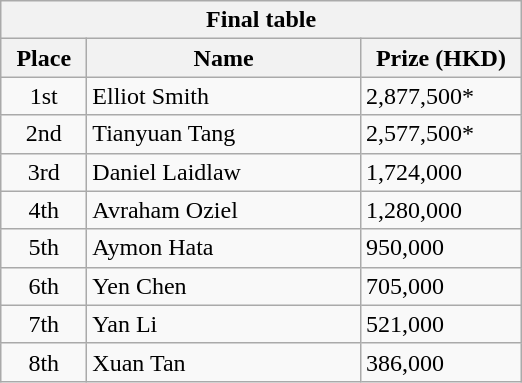<table class="wikitable">
<tr>
<th colspan="3">Final table</th>
</tr>
<tr>
<th style="width:50px;">Place</th>
<th style="width:175px;">Name</th>
<th style="width:100px;">Prize (HKD)</th>
</tr>
<tr>
<td style="text-align:center;">1st</td>
<td> Elliot Smith</td>
<td>2,877,500*</td>
</tr>
<tr>
<td style="text-align:center;">2nd</td>
<td> Tianyuan Tang</td>
<td>2,577,500*</td>
</tr>
<tr>
<td style="text-align:center;">3rd</td>
<td> Daniel Laidlaw</td>
<td>1,724,000</td>
</tr>
<tr>
<td style="text-align:center;">4th</td>
<td> Avraham Oziel</td>
<td>1,280,000</td>
</tr>
<tr>
<td style="text-align:center;">5th</td>
<td> Aymon Hata</td>
<td>950,000</td>
</tr>
<tr>
<td style="text-align:center;">6th</td>
<td> Yen Chen</td>
<td>705,000</td>
</tr>
<tr>
<td style="text-align:center;">7th</td>
<td> Yan Li</td>
<td>521,000</td>
</tr>
<tr>
<td style="text-align:center;">8th</td>
<td> Xuan Tan</td>
<td>386,000</td>
</tr>
</table>
